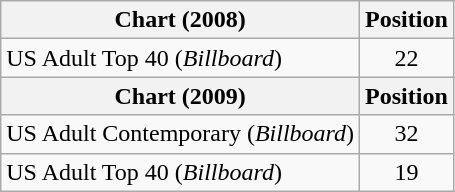<table class="wikitable">
<tr>
<th>Chart (2008)</th>
<th>Position</th>
</tr>
<tr>
<td>US Adult Top 40 (<em>Billboard</em>)</td>
<td align="center">22</td>
</tr>
<tr>
<th>Chart (2009)</th>
<th>Position</th>
</tr>
<tr>
<td>US Adult Contemporary (<em>Billboard</em>)</td>
<td align="center">32</td>
</tr>
<tr>
<td>US Adult Top 40 (<em>Billboard</em>)</td>
<td align="center">19</td>
</tr>
</table>
